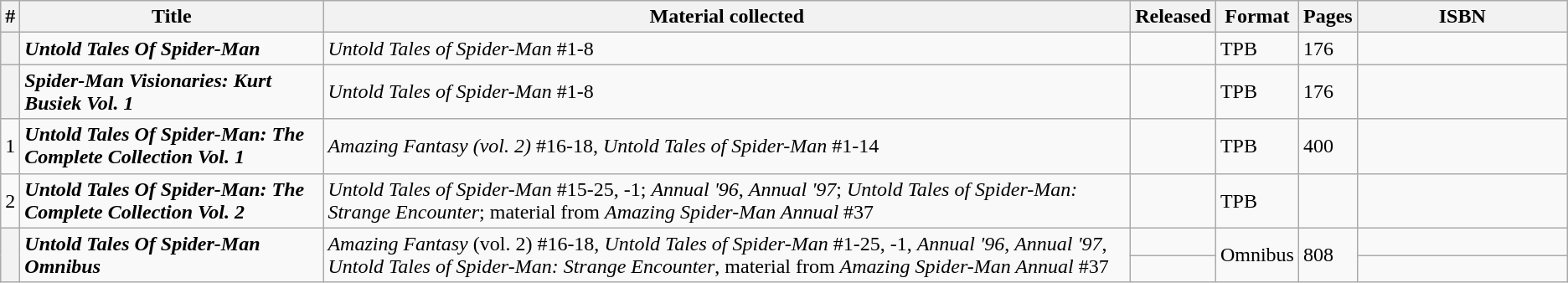<table class="wikitable sortable">
<tr>
<th>#</th>
<th>Title</th>
<th>Material collected</th>
<th>Released</th>
<th>Format</th>
<th>Pages</th>
<th style="width: 10em;">ISBN</th>
</tr>
<tr>
<th style="background-color: light grey;"></th>
<td><strong><em>Untold Tales Of Spider-Man</em></strong></td>
<td><em>Untold Tales of Spider-Man</em> #1-8</td>
<td></td>
<td>TPB</td>
<td>176</td>
<td></td>
</tr>
<tr>
<th style="background-color: light grey;"></th>
<td><strong><em>Spider-Man Visionaries: Kurt Busiek Vol. 1</em></strong></td>
<td><em>Untold Tales of Spider-Man</em> #1-8</td>
<td></td>
<td>TPB</td>
<td>176</td>
<td></td>
</tr>
<tr>
<td>1</td>
<td><strong><em>Untold Tales Of Spider-Man: The Complete Collection Vol. 1</em></strong></td>
<td><em>Amazing Fantasy (vol. 2)</em> #16-18, <em>Untold Tales of Spider-Man</em> #1-14</td>
<td></td>
<td>TPB</td>
<td>400</td>
<td></td>
</tr>
<tr>
<td>2</td>
<td><strong><em>Untold Tales Of Spider-Man: The Complete Collection Vol. 2</em></strong></td>
<td><em>Untold Tales of Spider-Man</em> #15-25, -1; <em>Annual '96</em>, <em>Annual '97</em>; <em>Untold Tales of Spider-Man: Strange Encounter</em>; material from <em>Amazing Spider-Man Annual</em> #37</td>
<td></td>
<td>TPB</td>
<td></td>
<td></td>
</tr>
<tr>
<th style="background-color: light grey;" rowspan=2></th>
<td rowspan=2><strong><em>Untold Tales Of Spider-Man Omnibus</em></strong></td>
<td rowspan=2><em>Amazing Fantasy</em> (vol. 2) #16-18, <em>Untold Tales of Spider-Man</em> #1-25, -1, <em>Annual '96</em>, <em>Annual '97</em>, <em>Untold Tales of Spider-Man: Strange Encounter</em>, material from <em>Amazing Spider-Man Annual</em> #37</td>
<td rowspan=1></td>
<td rowspan=2>Omnibus</td>
<td rowspan=2>808</td>
<td rowspan=1></td>
</tr>
<tr>
<td rowspan=1></td>
<td></td>
</tr>
</table>
